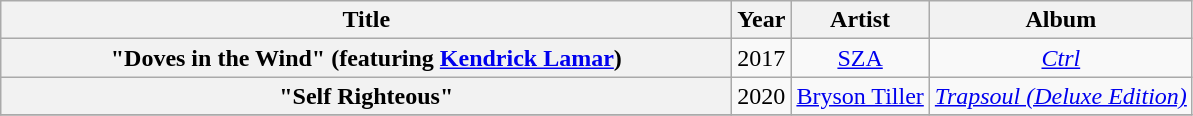<table class="wikitable plainrowheaders" style="text-align:center;">
<tr>
<th scope="col" style="width:30em;">Title</th>
<th scope="col">Year</th>
<th scope="col">Artist</th>
<th scope="col">Album</th>
</tr>
<tr>
<th scope="row">"Doves in the Wind" (featuring <a href='#'>Kendrick Lamar</a>)</th>
<td>2017</td>
<td><a href='#'>SZA</a></td>
<td><em><a href='#'>Ctrl</a></em></td>
</tr>
<tr>
<th scope="row">"Self Righteous"</th>
<td>2020</td>
<td><a href='#'>Bryson Tiller</a></td>
<td><em><a href='#'>Trapsoul (Deluxe Edition)</a></em></td>
</tr>
<tr>
</tr>
</table>
